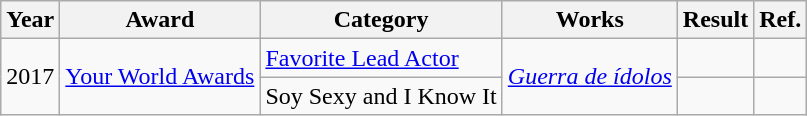<table class="wikitable plainrowheaders">
<tr>
<th scope="col">Year</th>
<th scope="col">Award</th>
<th scope="col">Category</th>
<th scope="col">Works</th>
<th scope="col">Result</th>
<th scope="col">Ref.</th>
</tr>
<tr>
<td rowspan="2">2017</td>
<td rowspan="2"><a href='#'>Your World Awards</a></td>
<td><a href='#'>Favorite Lead Actor</a></td>
<td rowspan="2"><em><a href='#'>Guerra de ídolos</a></em></td>
<td></td>
<td></td>
</tr>
<tr>
<td>Soy Sexy and I Know It</td>
<td></td>
<td></td>
</tr>
</table>
